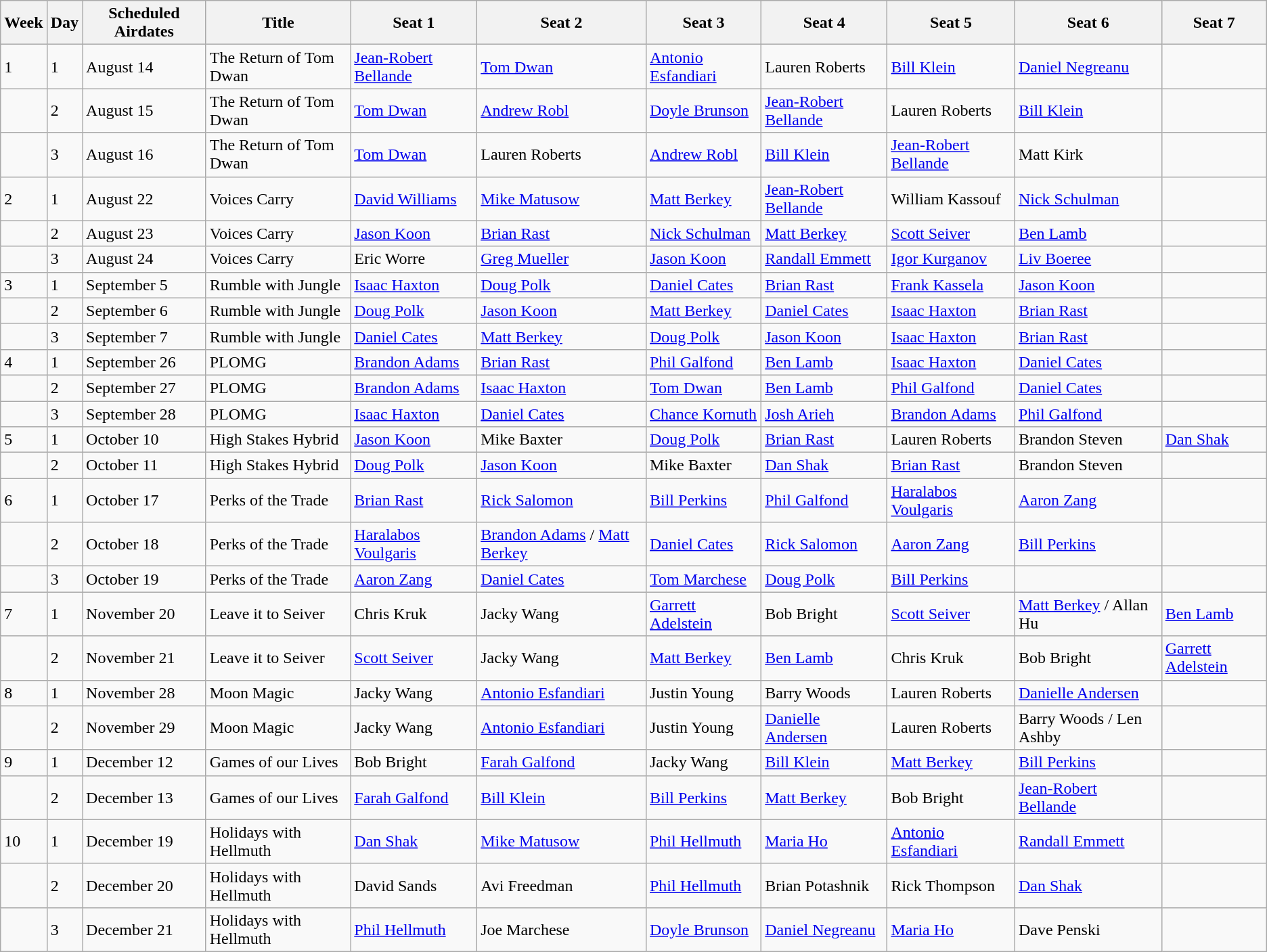<table class="wikitable">
<tr>
<th>Week</th>
<th>Day</th>
<th>Scheduled Airdates</th>
<th>Title</th>
<th>Seat 1</th>
<th>Seat 2</th>
<th>Seat 3</th>
<th>Seat 4</th>
<th>Seat 5</th>
<th>Seat 6</th>
<th>Seat 7</th>
</tr>
<tr>
<td>1</td>
<td>1</td>
<td>August 14</td>
<td>The Return of Tom Dwan</td>
<td><a href='#'>Jean-Robert Bellande</a></td>
<td><a href='#'>Tom Dwan</a></td>
<td><a href='#'>Antonio Esfandiari</a></td>
<td>Lauren Roberts</td>
<td><a href='#'>Bill Klein</a></td>
<td><a href='#'>Daniel Negreanu</a></td>
<td></td>
</tr>
<tr>
<td></td>
<td>2</td>
<td>August 15</td>
<td>The Return of Tom Dwan</td>
<td><a href='#'>Tom Dwan</a></td>
<td><a href='#'>Andrew Robl</a></td>
<td><a href='#'>Doyle Brunson</a></td>
<td><a href='#'>Jean-Robert Bellande</a></td>
<td>Lauren Roberts</td>
<td><a href='#'>Bill Klein</a></td>
<td></td>
</tr>
<tr>
<td></td>
<td>3</td>
<td>August 16</td>
<td>The Return of Tom Dwan</td>
<td><a href='#'>Tom Dwan</a></td>
<td>Lauren Roberts</td>
<td><a href='#'>Andrew Robl</a></td>
<td><a href='#'>Bill Klein</a></td>
<td><a href='#'>Jean-Robert Bellande</a></td>
<td>Matt Kirk</td>
<td></td>
</tr>
<tr>
<td>2</td>
<td>1</td>
<td>August 22</td>
<td>Voices Carry</td>
<td><a href='#'>David Williams</a></td>
<td><a href='#'>Mike Matusow</a></td>
<td><a href='#'>Matt Berkey</a></td>
<td><a href='#'>Jean-Robert Bellande</a></td>
<td>William Kassouf</td>
<td><a href='#'>Nick Schulman</a></td>
<td></td>
</tr>
<tr>
<td></td>
<td>2</td>
<td>August 23</td>
<td>Voices Carry</td>
<td><a href='#'>Jason Koon</a></td>
<td><a href='#'>Brian Rast</a></td>
<td><a href='#'>Nick Schulman</a></td>
<td><a href='#'>Matt Berkey</a></td>
<td><a href='#'>Scott Seiver</a></td>
<td><a href='#'>Ben Lamb</a></td>
<td></td>
</tr>
<tr>
<td></td>
<td>3</td>
<td>August 24</td>
<td>Voices Carry</td>
<td>Eric Worre</td>
<td><a href='#'>Greg Mueller</a></td>
<td><a href='#'>Jason Koon</a></td>
<td><a href='#'>Randall Emmett</a></td>
<td><a href='#'>Igor Kurganov</a></td>
<td><a href='#'>Liv Boeree</a></td>
<td></td>
</tr>
<tr>
<td>3</td>
<td>1</td>
<td>September 5</td>
<td>Rumble with Jungle</td>
<td><a href='#'>Isaac Haxton</a></td>
<td><a href='#'>Doug Polk</a></td>
<td><a href='#'>Daniel Cates</a></td>
<td><a href='#'>Brian Rast</a></td>
<td><a href='#'>Frank Kassela</a></td>
<td><a href='#'>Jason Koon</a></td>
<td></td>
</tr>
<tr>
<td></td>
<td>2</td>
<td>September 6</td>
<td>Rumble with Jungle</td>
<td><a href='#'>Doug Polk</a></td>
<td><a href='#'>Jason Koon</a></td>
<td><a href='#'>Matt Berkey</a></td>
<td><a href='#'>Daniel Cates</a></td>
<td><a href='#'>Isaac Haxton</a></td>
<td><a href='#'>Brian Rast</a></td>
<td></td>
</tr>
<tr>
<td></td>
<td>3</td>
<td>September 7</td>
<td>Rumble with Jungle</td>
<td><a href='#'>Daniel Cates</a></td>
<td><a href='#'>Matt Berkey</a></td>
<td><a href='#'>Doug Polk</a></td>
<td><a href='#'>Jason Koon</a></td>
<td><a href='#'>Isaac Haxton</a></td>
<td><a href='#'>Brian Rast</a></td>
<td></td>
</tr>
<tr>
<td>4</td>
<td>1</td>
<td>September 26</td>
<td>PLOMG</td>
<td><a href='#'>Brandon Adams</a></td>
<td><a href='#'>Brian Rast</a></td>
<td><a href='#'>Phil Galfond</a></td>
<td><a href='#'>Ben Lamb</a></td>
<td><a href='#'>Isaac Haxton</a></td>
<td><a href='#'>Daniel Cates</a></td>
<td></td>
</tr>
<tr>
<td></td>
<td>2</td>
<td>September 27</td>
<td>PLOMG</td>
<td><a href='#'>Brandon Adams</a></td>
<td><a href='#'>Isaac Haxton</a></td>
<td><a href='#'>Tom Dwan</a></td>
<td><a href='#'>Ben Lamb</a></td>
<td><a href='#'>Phil Galfond</a></td>
<td><a href='#'>Daniel Cates</a></td>
<td></td>
</tr>
<tr>
<td></td>
<td>3</td>
<td>September 28</td>
<td>PLOMG</td>
<td><a href='#'>Isaac Haxton</a></td>
<td><a href='#'>Daniel Cates</a></td>
<td><a href='#'>Chance Kornuth</a></td>
<td><a href='#'>Josh Arieh</a></td>
<td><a href='#'>Brandon Adams</a></td>
<td><a href='#'>Phil Galfond</a></td>
<td></td>
</tr>
<tr>
<td>5</td>
<td>1</td>
<td>October 10</td>
<td>High Stakes Hybrid</td>
<td><a href='#'>Jason Koon</a></td>
<td>Mike Baxter</td>
<td><a href='#'>Doug Polk</a></td>
<td><a href='#'>Brian Rast</a></td>
<td>Lauren Roberts</td>
<td>Brandon Steven</td>
<td><a href='#'>Dan Shak</a></td>
</tr>
<tr>
<td></td>
<td>2</td>
<td>October 11</td>
<td>High Stakes Hybrid</td>
<td><a href='#'>Doug Polk</a></td>
<td><a href='#'>Jason Koon</a></td>
<td>Mike Baxter</td>
<td><a href='#'>Dan Shak</a></td>
<td><a href='#'>Brian Rast</a></td>
<td>Brandon Steven</td>
<td></td>
</tr>
<tr>
<td>6</td>
<td>1</td>
<td>October 17</td>
<td>Perks of the Trade</td>
<td><a href='#'>Brian Rast</a></td>
<td><a href='#'>Rick Salomon</a></td>
<td><a href='#'>Bill Perkins</a></td>
<td><a href='#'>Phil Galfond</a></td>
<td><a href='#'>Haralabos Voulgaris</a></td>
<td><a href='#'>Aaron Zang</a></td>
<td></td>
</tr>
<tr>
<td></td>
<td>2</td>
<td>October 18</td>
<td>Perks of the Trade</td>
<td><a href='#'>Haralabos Voulgaris</a></td>
<td><a href='#'>Brandon Adams</a> / <a href='#'>Matt Berkey</a></td>
<td><a href='#'>Daniel Cates</a></td>
<td><a href='#'>Rick Salomon</a></td>
<td><a href='#'>Aaron Zang</a></td>
<td><a href='#'>Bill Perkins</a></td>
<td></td>
</tr>
<tr>
<td></td>
<td>3</td>
<td>October 19</td>
<td>Perks of the Trade</td>
<td><a href='#'>Aaron Zang</a></td>
<td><a href='#'>Daniel Cates</a></td>
<td><a href='#'>Tom Marchese</a></td>
<td><a href='#'>Doug Polk</a></td>
<td><a href='#'>Bill Perkins</a></td>
<td></td>
<td></td>
</tr>
<tr>
<td>7</td>
<td>1</td>
<td>November 20</td>
<td>Leave it to Seiver</td>
<td>Chris Kruk</td>
<td>Jacky Wang</td>
<td><a href='#'>Garrett Adelstein</a></td>
<td>Bob Bright</td>
<td><a href='#'>Scott Seiver</a></td>
<td><a href='#'>Matt Berkey</a> / Allan Hu</td>
<td><a href='#'>Ben Lamb</a></td>
</tr>
<tr>
<td></td>
<td>2</td>
<td>November 21</td>
<td>Leave it to Seiver</td>
<td><a href='#'>Scott Seiver</a></td>
<td>Jacky Wang</td>
<td><a href='#'>Matt Berkey</a></td>
<td><a href='#'>Ben Lamb</a></td>
<td>Chris Kruk</td>
<td>Bob Bright</td>
<td><a href='#'>Garrett Adelstein</a></td>
</tr>
<tr>
<td>8</td>
<td>1</td>
<td>November 28</td>
<td>Moon Magic</td>
<td>Jacky Wang</td>
<td><a href='#'>Antonio Esfandiari</a></td>
<td>Justin Young</td>
<td>Barry Woods</td>
<td>Lauren Roberts</td>
<td><a href='#'>Danielle Andersen</a></td>
<td></td>
</tr>
<tr>
<td></td>
<td>2</td>
<td>November 29</td>
<td>Moon Magic</td>
<td>Jacky Wang</td>
<td><a href='#'>Antonio Esfandiari</a></td>
<td>Justin Young</td>
<td><a href='#'>Danielle Andersen</a></td>
<td>Lauren Roberts</td>
<td>Barry Woods / Len Ashby</td>
<td></td>
</tr>
<tr>
<td>9</td>
<td>1</td>
<td>December 12</td>
<td>Games of our Lives</td>
<td>Bob Bright</td>
<td><a href='#'>Farah Galfond</a></td>
<td>Jacky Wang</td>
<td><a href='#'>Bill Klein</a></td>
<td><a href='#'>Matt Berkey</a></td>
<td><a href='#'>Bill Perkins</a></td>
<td></td>
</tr>
<tr>
<td></td>
<td>2</td>
<td>December 13</td>
<td>Games of our Lives</td>
<td><a href='#'>Farah Galfond</a></td>
<td><a href='#'>Bill Klein</a></td>
<td><a href='#'>Bill Perkins</a></td>
<td><a href='#'>Matt Berkey</a></td>
<td>Bob Bright</td>
<td><a href='#'>Jean-Robert Bellande</a></td>
<td></td>
</tr>
<tr>
<td>10</td>
<td>1</td>
<td>December 19</td>
<td>Holidays with Hellmuth</td>
<td><a href='#'>Dan Shak</a></td>
<td><a href='#'>Mike Matusow</a></td>
<td><a href='#'>Phil Hellmuth</a></td>
<td><a href='#'>Maria Ho</a></td>
<td><a href='#'>Antonio Esfandiari</a></td>
<td><a href='#'>Randall Emmett</a></td>
<td></td>
</tr>
<tr>
<td></td>
<td>2</td>
<td>December 20</td>
<td>Holidays with Hellmuth</td>
<td>David Sands</td>
<td>Avi Freedman</td>
<td><a href='#'>Phil Hellmuth</a></td>
<td>Brian Potashnik</td>
<td>Rick Thompson</td>
<td><a href='#'>Dan Shak</a></td>
<td></td>
</tr>
<tr>
<td></td>
<td>3</td>
<td>December 21</td>
<td>Holidays with Hellmuth</td>
<td><a href='#'>Phil Hellmuth</a></td>
<td>Joe Marchese</td>
<td><a href='#'>Doyle Brunson</a></td>
<td><a href='#'>Daniel Negreanu</a></td>
<td><a href='#'>Maria Ho</a></td>
<td>Dave Penski</td>
<td></td>
</tr>
</table>
